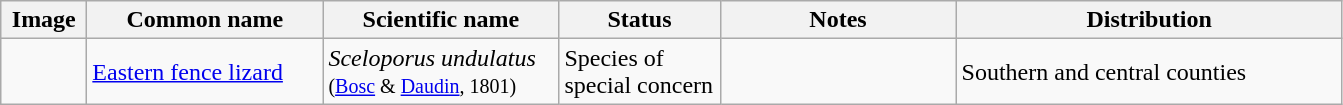<table class=wikitable>
<tr>
<th scope="col" style="width: 50px;">Image</th>
<th scope="col" style="width: 150px;">Common name</th>
<th scope="col" style="width: 150px;">Scientific name</th>
<th scope="col" style="width: 100px;">Status</th>
<th scope="col" style="width: 150px;">Notes</th>
<th scope="col" style="width: 250px;">Distribution</th>
</tr>
<tr>
<td></td>
<td><a href='#'>Eastern fence lizard</a></td>
<td><em>Sceloporus undulatus</em><br><small>(<a href='#'>Bosc</a> & <a href='#'>Daudin</a>, 1801)</small></td>
<td>Species of special concern</td>
<td></td>
<td>Southern and central counties</td>
</tr>
</table>
